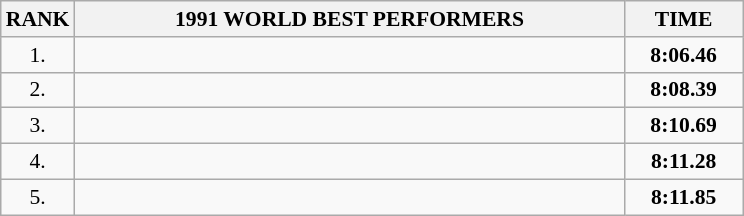<table class="wikitable" style="border-collapse: collapse; font-size: 90%;">
<tr>
<th>RANK</th>
<th align="center" style="width: 25em">1991 WORLD BEST PERFORMERS</th>
<th align="center" style="width: 5em">TIME</th>
</tr>
<tr>
<td align="center">1.</td>
<td></td>
<td align="center"><strong>8:06.46</strong></td>
</tr>
<tr>
<td align="center">2.</td>
<td></td>
<td align="center"><strong>8:08.39</strong></td>
</tr>
<tr>
<td align="center">3.</td>
<td></td>
<td align="center"><strong>8:10.69</strong></td>
</tr>
<tr>
<td align="center">4.</td>
<td></td>
<td align="center"><strong>8:11.28</strong></td>
</tr>
<tr>
<td align="center">5.</td>
<td></td>
<td align="center"><strong>8:11.85</strong></td>
</tr>
</table>
